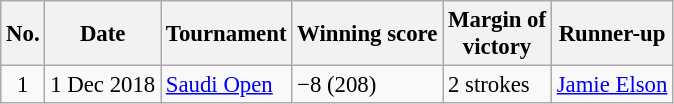<table class="wikitable" style="font-size:95%;">
<tr>
<th>No.</th>
<th>Date</th>
<th>Tournament</th>
<th>Winning score</th>
<th>Margin of<br>victory</th>
<th>Runner-up</th>
</tr>
<tr>
<td align=center>1</td>
<td align=right>1 Dec 2018</td>
<td><a href='#'>Saudi Open</a></td>
<td>−8 (208)</td>
<td>2 strokes</td>
<td> <a href='#'>Jamie Elson</a></td>
</tr>
</table>
